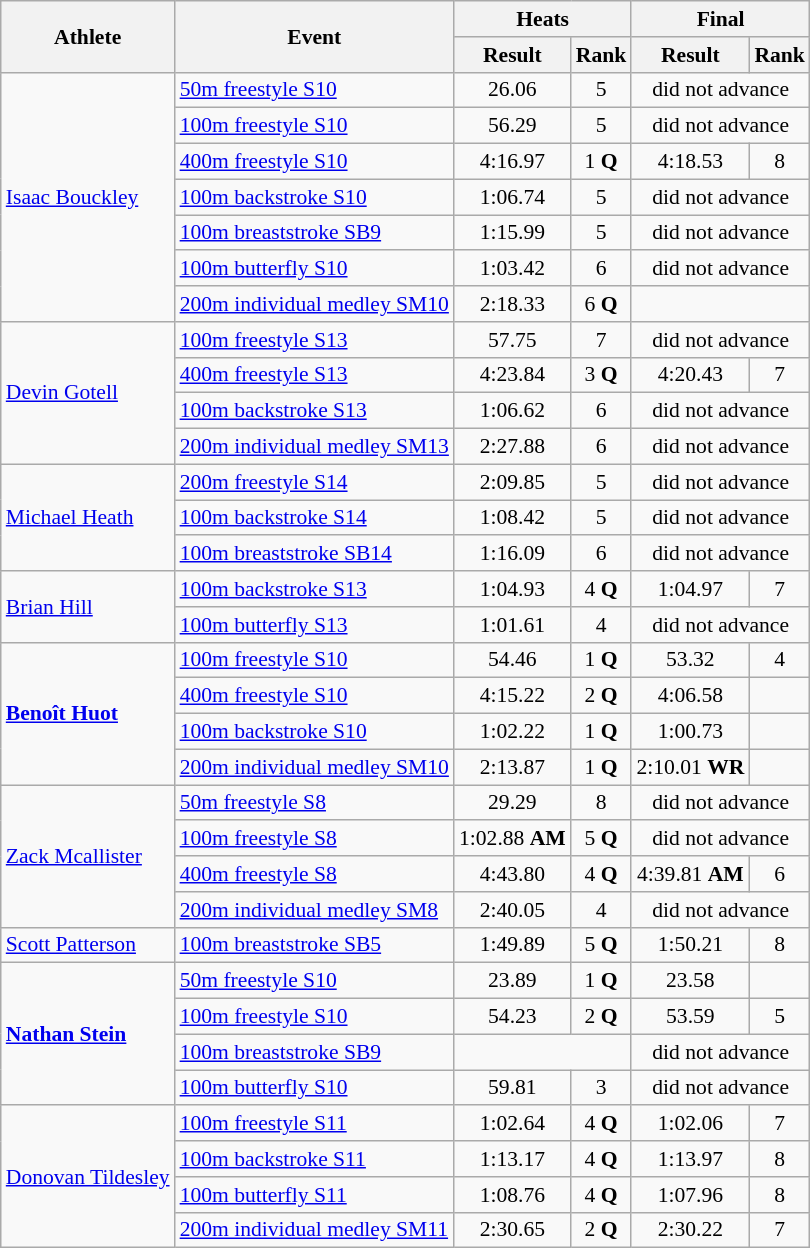<table class=wikitable style="font-size:90%">
<tr>
<th rowspan="2">Athlete</th>
<th rowspan="2">Event</th>
<th colspan="2">Heats</th>
<th colspan="2">Final</th>
</tr>
<tr>
<th>Result</th>
<th>Rank</th>
<th>Result</th>
<th>Rank</th>
</tr>
<tr align=center>
<td rowspan=7 align=left><a href='#'>Isaac Bouckley</a></td>
<td align=left><a href='#'>50m freestyle S10</a></td>
<td>26.06</td>
<td>5</td>
<td colspan="2">did not advance</td>
</tr>
<tr align=center>
<td align=left><a href='#'>100m freestyle S10</a></td>
<td>56.29</td>
<td>5</td>
<td colspan="2">did not advance</td>
</tr>
<tr align=center>
<td align=left><a href='#'>400m freestyle S10</a></td>
<td>4:16.97</td>
<td>1 <strong>Q</strong></td>
<td>4:18.53</td>
<td>8</td>
</tr>
<tr align=center>
<td align=left><a href='#'>100m backstroke S10</a></td>
<td>1:06.74</td>
<td>5</td>
<td colspan="2">did not advance</td>
</tr>
<tr align=center>
<td align=left><a href='#'>100m breaststroke SB9</a></td>
<td>1:15.99</td>
<td>5</td>
<td colspan="2">did not advance</td>
</tr>
<tr align=center>
<td align=left><a href='#'>100m butterfly S10</a></td>
<td>1:03.42</td>
<td>6</td>
<td colspan="2">did not advance</td>
</tr>
<tr align=center>
<td align=left><a href='#'>200m individual medley SM10</a></td>
<td>2:18.33</td>
<td>6 <strong>Q</strong></td>
<td colspan="2"></td>
</tr>
<tr align=center>
<td rowspan=4 align=left><a href='#'>Devin Gotell</a></td>
<td align=left><a href='#'>100m freestyle S13</a></td>
<td>57.75</td>
<td>7</td>
<td colspan="2">did not advance</td>
</tr>
<tr align=center>
<td align=left><a href='#'>400m freestyle S13</a></td>
<td>4:23.84</td>
<td>3 <strong>Q</strong></td>
<td>4:20.43</td>
<td>7</td>
</tr>
<tr align=center>
<td align=left><a href='#'>100m backstroke S13</a></td>
<td>1:06.62</td>
<td>6</td>
<td colspan="2">did not advance</td>
</tr>
<tr align=center>
<td align=left><a href='#'>200m individual medley SM13</a></td>
<td>2:27.88</td>
<td>6</td>
<td colspan="2">did not advance</td>
</tr>
<tr align=center>
<td rowspan=3 align=left><a href='#'>Michael Heath</a></td>
<td align=left><a href='#'>200m freestyle S14</a></td>
<td>2:09.85</td>
<td>5</td>
<td colspan="2">did not advance</td>
</tr>
<tr align=center>
<td align=left><a href='#'>100m backstroke S14</a></td>
<td>1:08.42</td>
<td>5</td>
<td colspan="2">did not advance</td>
</tr>
<tr align=center>
<td align=left><a href='#'>100m breaststroke SB14</a></td>
<td>1:16.09</td>
<td>6</td>
<td colspan="2">did not advance</td>
</tr>
<tr align=center>
<td rowspan=2 align=left><a href='#'>Brian Hill</a></td>
<td align=left><a href='#'>100m backstroke S13</a></td>
<td>1:04.93</td>
<td>4 <strong>Q</strong></td>
<td>1:04.97</td>
<td>7</td>
</tr>
<tr align=center>
<td align=left><a href='#'>100m butterfly S13</a></td>
<td>1:01.61</td>
<td>4</td>
<td colspan="2">did not advance</td>
</tr>
<tr align=center>
<td rowspan=4 align=left><strong><a href='#'>Benoît Huot</a></strong></td>
<td align=left><a href='#'>100m freestyle S10</a></td>
<td>54.46</td>
<td>1 <strong>Q</strong></td>
<td>53.32</td>
<td>4</td>
</tr>
<tr align=center>
<td align=left><a href='#'>400m freestyle S10</a></td>
<td>4:15.22</td>
<td>2 <strong>Q</strong></td>
<td>4:06.58</td>
<td></td>
</tr>
<tr align=center>
<td align=left><a href='#'>100m backstroke S10</a></td>
<td>1:02.22</td>
<td>1 <strong>Q</strong></td>
<td>1:00.73</td>
<td></td>
</tr>
<tr align=center>
<td align=left><a href='#'>200m individual medley SM10</a></td>
<td>2:13.87</td>
<td>1 <strong>Q</strong></td>
<td>2:10.01 <strong>WR</strong></td>
<td></td>
</tr>
<tr align=center>
<td rowspan=4 align=left><a href='#'>Zack Mcallister</a></td>
<td align=left><a href='#'>50m freestyle S8</a></td>
<td>29.29</td>
<td>8</td>
<td colspan="2">did not advance</td>
</tr>
<tr align=center>
<td align=left><a href='#'>100m freestyle S8</a></td>
<td>1:02.88 <strong>AM</strong></td>
<td>5 <strong>Q</strong></td>
<td colspan="2">did not advance</td>
</tr>
<tr align=center>
<td align=left><a href='#'>400m freestyle S8</a></td>
<td>4:43.80</td>
<td>4 <strong>Q</strong></td>
<td>4:39.81 <strong>AM</strong></td>
<td>6</td>
</tr>
<tr align=center>
<td align=left><a href='#'>200m individual medley SM8</a></td>
<td>2:40.05</td>
<td>4</td>
<td colspan="2">did not advance</td>
</tr>
<tr align=center>
<td align=left><a href='#'>Scott Patterson</a></td>
<td align=left><a href='#'>100m breaststroke SB5</a></td>
<td>1:49.89</td>
<td>5 <strong>Q</strong></td>
<td>1:50.21</td>
<td>8</td>
</tr>
<tr align=center>
<td rowspan=4 align=left><strong><a href='#'>Nathan Stein</a></strong></td>
<td align=left><a href='#'>50m freestyle S10</a></td>
<td>23.89</td>
<td>1 <strong>Q</strong></td>
<td>23.58</td>
<td></td>
</tr>
<tr align=center>
<td align=left><a href='#'>100m freestyle S10</a></td>
<td>54.23</td>
<td>2 <strong>Q</strong></td>
<td>53.59</td>
<td>5</td>
</tr>
<tr align=center>
<td align=left><a href='#'>100m breaststroke SB9</a></td>
<td colspan="2"></td>
<td colspan="2">did not advance</td>
</tr>
<tr align=center>
<td align=left><a href='#'>100m butterfly S10</a></td>
<td>59.81</td>
<td>3</td>
<td colspan="2">did not advance</td>
</tr>
<tr align=center>
<td rowspan=4 align=left><a href='#'>Donovan Tildesley</a></td>
<td align=left><a href='#'>100m freestyle S11</a></td>
<td>1:02.64</td>
<td>4 <strong>Q</strong></td>
<td>1:02.06</td>
<td>7</td>
</tr>
<tr align=center>
<td align=left><a href='#'>100m backstroke S11</a></td>
<td>1:13.17</td>
<td>4 <strong>Q</strong></td>
<td>1:13.97</td>
<td>8</td>
</tr>
<tr align=center>
<td align=left><a href='#'>100m butterfly S11</a></td>
<td>1:08.76</td>
<td>4 <strong>Q</strong></td>
<td>1:07.96</td>
<td>8</td>
</tr>
<tr align=center>
<td align=left><a href='#'>200m individual medley SM11</a></td>
<td>2:30.65</td>
<td>2 <strong>Q</strong></td>
<td>2:30.22</td>
<td>7</td>
</tr>
</table>
